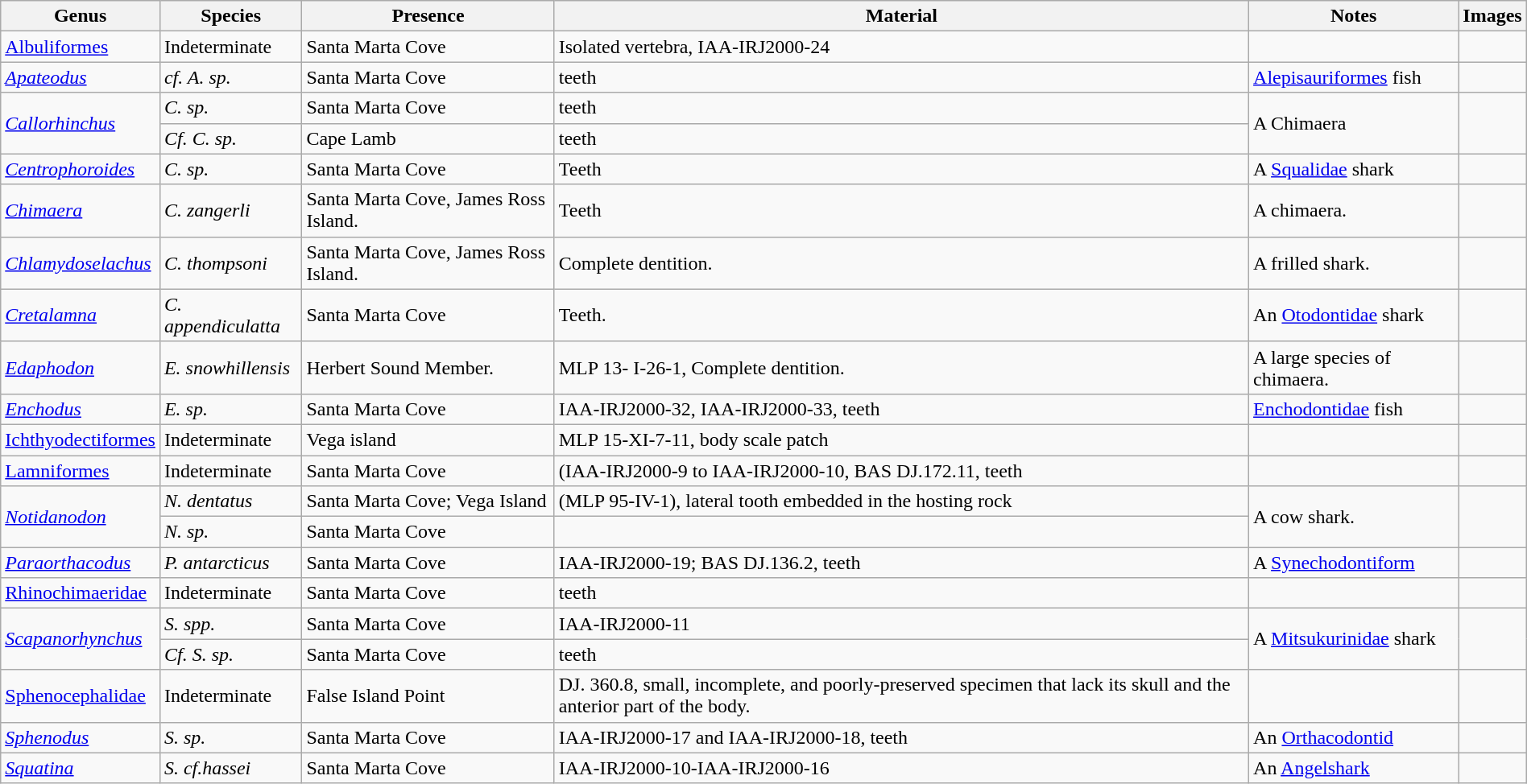<table class="wikitable sortable"  style="margin:auto; width:100%;">
<tr>
<th>Genus</th>
<th>Species</th>
<th>Presence</th>
<th>Material</th>
<th>Notes</th>
<th>Images</th>
</tr>
<tr>
<td><a href='#'>Albuliformes</a></td>
<td>Indeterminate</td>
<td>Santa Marta Cove</td>
<td>Isolated vertebra, IAA-IRJ2000-24</td>
<td></td>
<td></td>
</tr>
<tr>
<td><em><a href='#'>Apateodus</a></em></td>
<td><em>cf. A. sp.</em></td>
<td>Santa Marta Cove</td>
<td>teeth</td>
<td><a href='#'>Alepisauriformes</a> fish</td>
<td></td>
</tr>
<tr>
<td rowspan="2"><em><a href='#'>Callorhinchus</a></em></td>
<td><em>C. sp.</em></td>
<td>Santa Marta Cove</td>
<td>teeth</td>
<td rowspan="2">A Chimaera</td>
<td rowspan="2"></td>
</tr>
<tr>
<td><em>Cf. C. sp.</em></td>
<td>Cape Lamb</td>
<td>teeth</td>
</tr>
<tr>
<td><em><a href='#'>Centrophoroides</a></em></td>
<td><em>C. sp.</em></td>
<td>Santa Marta Cove</td>
<td>Teeth</td>
<td>A <a href='#'>Squalidae</a> shark</td>
<td></td>
</tr>
<tr>
<td><em><a href='#'>Chimaera</a></em></td>
<td><em>C. zangerli</em></td>
<td>Santa Marta Cove, James Ross Island.</td>
<td>Teeth</td>
<td>A chimaera.</td>
<td></td>
</tr>
<tr>
<td><em><a href='#'>Chlamydoselachus</a></em></td>
<td><em>C. thompsoni</em></td>
<td>Santa Marta Cove, James Ross Island.</td>
<td>Complete dentition.</td>
<td>A frilled shark.</td>
<td></td>
</tr>
<tr>
<td><em><a href='#'>Cretalamna</a></em></td>
<td><em>C. appendiculatta</em></td>
<td>Santa Marta Cove</td>
<td>Teeth.</td>
<td>An <a href='#'>Otodontidae</a> shark</td>
<td></td>
</tr>
<tr>
<td><em><a href='#'>Edaphodon</a></em></td>
<td><em>E. snowhillensis</em></td>
<td>Herbert Sound Member.</td>
<td>MLP 13- I-26-1, Complete dentition.</td>
<td>A large species of chimaera.</td>
<td></td>
</tr>
<tr>
<td><em><a href='#'>Enchodus</a></em></td>
<td><em>E. sp.</em></td>
<td>Santa Marta Cove</td>
<td>IAA-IRJ2000-32, IAA-IRJ2000-33, teeth</td>
<td><a href='#'>Enchodontidae</a> fish</td>
<td></td>
</tr>
<tr>
<td><a href='#'>Ichthyodectiformes</a></td>
<td>Indeterminate</td>
<td>Vega island</td>
<td>MLP 15-XI-7-11, body scale patch</td>
<td></td>
<td></td>
</tr>
<tr>
<td><a href='#'>Lamniformes</a></td>
<td>Indeterminate</td>
<td>Santa Marta Cove</td>
<td>(IAA-IRJ2000-9 to IAA-IRJ2000-10, BAS DJ.172.11, teeth</td>
<td></td>
<td></td>
</tr>
<tr>
<td rowspan="2"><em><a href='#'>Notidanodon</a></em></td>
<td><em>N. dentatus</em></td>
<td>Santa Marta Cove; Vega Island</td>
<td>(MLP 95-IV-1), lateral tooth embedded in the hosting rock</td>
<td rowspan="2">A cow shark.</td>
<td rowspan="2"></td>
</tr>
<tr>
<td><em>N. sp.</em></td>
<td>Santa Marta Cove</td>
<td></td>
</tr>
<tr>
<td><em><a href='#'>Paraorthacodus</a></em></td>
<td><em>P. antarcticus</em></td>
<td>Santa Marta Cove</td>
<td>IAA-IRJ2000-19; BAS DJ.136.2, teeth</td>
<td>A <a href='#'>Synechodontiform</a></td>
<td></td>
</tr>
<tr>
<td><a href='#'>Rhinochimaeridae</a></td>
<td>Indeterminate</td>
<td>Santa Marta Cove</td>
<td>teeth</td>
<td></td>
<td></td>
</tr>
<tr>
<td rowspan="2"><em><a href='#'>Scapanorhynchus</a></em></td>
<td><em>S. spp.</em></td>
<td>Santa Marta Cove</td>
<td>IAA-IRJ2000-11</td>
<td rowspan="2">A <a href='#'>Mitsukurinidae</a> shark</td>
<td rowspan="2"></td>
</tr>
<tr>
<td><em>Cf. S. sp.</em></td>
<td>Santa Marta Cove</td>
<td>teeth</td>
</tr>
<tr>
<td><a href='#'>Sphenocephalidae</a></td>
<td>Indeterminate</td>
<td>False Island Point</td>
<td>DJ. 360.8, small, incomplete, and poorly-preserved specimen that lack its skull and the anterior part of the body.</td>
<td></td>
<td></td>
</tr>
<tr>
<td><em><a href='#'>Sphenodus</a></em></td>
<td><em>S. sp.</em></td>
<td>Santa Marta Cove</td>
<td>IAA-IRJ2000-17 and IAA-IRJ2000-18, teeth</td>
<td>An <a href='#'>Orthacodontid</a></td>
<td></td>
</tr>
<tr>
<td><em><a href='#'>Squatina</a></em></td>
<td><em>S. cf.hassei</em></td>
<td>Santa Marta Cove</td>
<td>IAA-IRJ2000-10-IAA-IRJ2000-16</td>
<td>An <a href='#'>Angelshark</a></td>
<td></td>
</tr>
</table>
